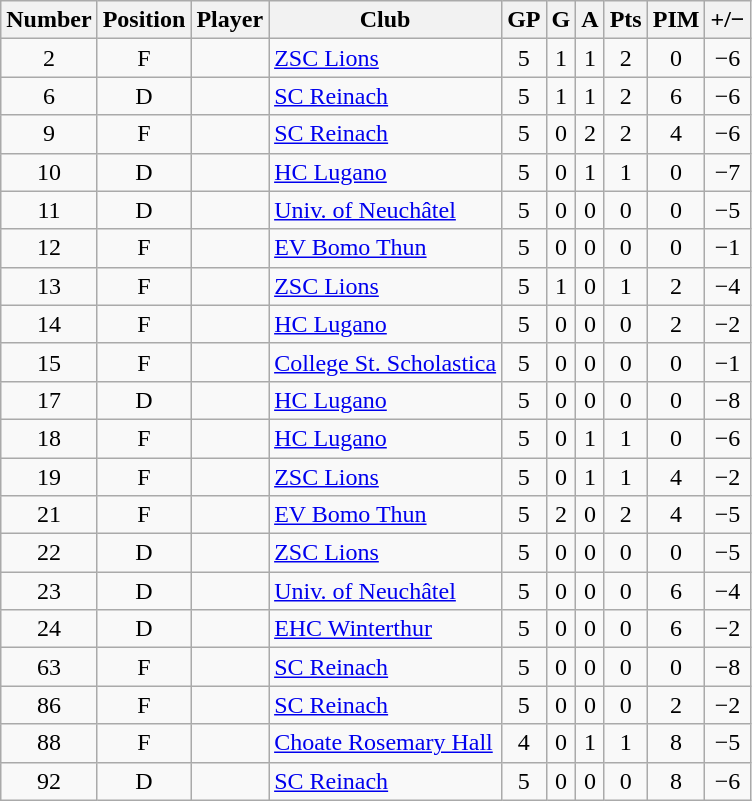<table class="wikitable sortable" style="text-align: center;">
<tr>
<th>Number</th>
<th>Position</th>
<th>Player</th>
<th>Club</th>
<th>GP</th>
<th>G</th>
<th>A</th>
<th>Pts</th>
<th>PIM</th>
<th>+/−</th>
</tr>
<tr>
<td>2</td>
<td>F</td>
<td align=left></td>
<td align=left> <a href='#'>ZSC Lions</a></td>
<td>5</td>
<td>1</td>
<td>1</td>
<td>2</td>
<td>0</td>
<td>−6</td>
</tr>
<tr>
<td>6</td>
<td>D</td>
<td align=left></td>
<td align=left> <a href='#'>SC Reinach</a></td>
<td>5</td>
<td>1</td>
<td>1</td>
<td>2</td>
<td>6</td>
<td>−6</td>
</tr>
<tr>
<td>9</td>
<td>F</td>
<td align=left></td>
<td align=left> <a href='#'>SC Reinach</a></td>
<td>5</td>
<td>0</td>
<td>2</td>
<td>2</td>
<td>4</td>
<td>−6</td>
</tr>
<tr>
<td>10</td>
<td>D</td>
<td align=left></td>
<td align=left> <a href='#'>HC Lugano</a></td>
<td>5</td>
<td>0</td>
<td>1</td>
<td>1</td>
<td>0</td>
<td>−7</td>
</tr>
<tr>
<td>11</td>
<td>D</td>
<td align=left></td>
<td align=left> <a href='#'>Univ. of Neuchâtel</a></td>
<td>5</td>
<td>0</td>
<td>0</td>
<td>0</td>
<td>0</td>
<td>−5</td>
</tr>
<tr>
<td>12</td>
<td>F</td>
<td align=left></td>
<td align=left> <a href='#'>EV Bomo Thun</a></td>
<td>5</td>
<td>0</td>
<td>0</td>
<td>0</td>
<td>0</td>
<td>−1</td>
</tr>
<tr>
<td>13</td>
<td>F</td>
<td align=left></td>
<td align=left> <a href='#'>ZSC Lions</a></td>
<td>5</td>
<td>1</td>
<td>0</td>
<td>1</td>
<td>2</td>
<td>−4</td>
</tr>
<tr>
<td>14</td>
<td>F</td>
<td align=left></td>
<td align=left> <a href='#'>HC Lugano</a></td>
<td>5</td>
<td>0</td>
<td>0</td>
<td>0</td>
<td>2</td>
<td>−2</td>
</tr>
<tr>
<td>15</td>
<td>F</td>
<td align=left></td>
<td align=left> <a href='#'>College St. Scholastica</a></td>
<td>5</td>
<td>0</td>
<td>0</td>
<td>0</td>
<td>0</td>
<td>−1</td>
</tr>
<tr>
<td>17</td>
<td>D</td>
<td align=left></td>
<td align=left> <a href='#'>HC Lugano</a></td>
<td>5</td>
<td>0</td>
<td>0</td>
<td>0</td>
<td>0</td>
<td>−8</td>
</tr>
<tr>
<td>18</td>
<td>F</td>
<td align=left></td>
<td align=left> <a href='#'>HC Lugano</a></td>
<td>5</td>
<td>0</td>
<td>1</td>
<td>1</td>
<td>0</td>
<td>−6</td>
</tr>
<tr>
<td>19</td>
<td>F</td>
<td align=left></td>
<td align=left> <a href='#'>ZSC Lions</a></td>
<td>5</td>
<td>0</td>
<td>1</td>
<td>1</td>
<td>4</td>
<td>−2</td>
</tr>
<tr>
<td>21</td>
<td>F</td>
<td align=left></td>
<td align=left> <a href='#'>EV Bomo Thun</a></td>
<td>5</td>
<td>2</td>
<td>0</td>
<td>2</td>
<td>4</td>
<td>−5</td>
</tr>
<tr>
<td>22</td>
<td>D</td>
<td align=left></td>
<td align=left> <a href='#'>ZSC Lions</a></td>
<td>5</td>
<td>0</td>
<td>0</td>
<td>0</td>
<td>0</td>
<td>−5</td>
</tr>
<tr>
<td>23</td>
<td>D</td>
<td align=left></td>
<td align=left> <a href='#'>Univ. of Neuchâtel</a></td>
<td>5</td>
<td>0</td>
<td>0</td>
<td>0</td>
<td>6</td>
<td>−4</td>
</tr>
<tr>
<td>24</td>
<td>D</td>
<td align=left></td>
<td align=left> <a href='#'>EHC Winterthur</a></td>
<td>5</td>
<td>0</td>
<td>0</td>
<td>0</td>
<td>6</td>
<td>−2</td>
</tr>
<tr>
<td>63</td>
<td>F</td>
<td align=left></td>
<td align=left> <a href='#'>SC Reinach</a></td>
<td>5</td>
<td>0</td>
<td>0</td>
<td>0</td>
<td>0</td>
<td>−8</td>
</tr>
<tr>
<td>86</td>
<td>F</td>
<td align=left></td>
<td align=left> <a href='#'>SC Reinach</a></td>
<td>5</td>
<td>0</td>
<td>0</td>
<td>0</td>
<td>2</td>
<td>−2</td>
</tr>
<tr>
<td>88</td>
<td>F</td>
<td align=left></td>
<td align=left> <a href='#'>Choate Rosemary Hall</a></td>
<td>4</td>
<td>0</td>
<td>1</td>
<td>1</td>
<td>8</td>
<td>−5</td>
</tr>
<tr>
<td>92</td>
<td>D</td>
<td align=left></td>
<td align=left> <a href='#'>SC Reinach</a></td>
<td>5</td>
<td>0</td>
<td>0</td>
<td>0</td>
<td>8</td>
<td>−6</td>
</tr>
</table>
